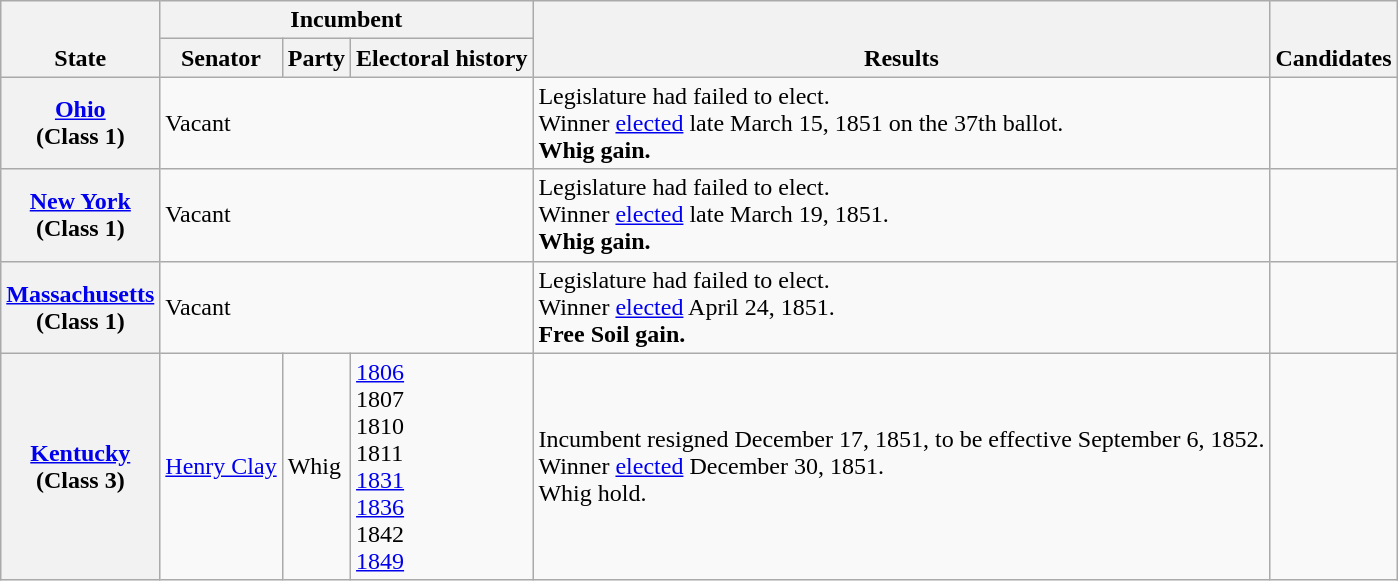<table class=wikitable>
<tr valign=bottom>
<th rowspan=2>State</th>
<th colspan=3>Incumbent</th>
<th rowspan=2>Results</th>
<th rowspan=2>Candidates</th>
</tr>
<tr>
<th>Senator</th>
<th>Party</th>
<th>Electoral history</th>
</tr>
<tr>
<th><a href='#'>Ohio</a><br>(Class 1)</th>
<td colspan=3>Vacant</td>
<td>Legislature had failed to elect.<br>Winner <a href='#'>elected</a> late March 15, 1851 on the 37th ballot.<br><strong>Whig gain.</strong></td>
<td nowrap></td>
</tr>
<tr>
<th><a href='#'>New York</a><br>(Class 1)</th>
<td colspan=3>Vacant</td>
<td>Legislature had failed to elect.<br>Winner <a href='#'>elected</a> late March 19, 1851.<br><strong>Whig gain.</strong></td>
<td nowrap></td>
</tr>
<tr>
<th><a href='#'>Massachusetts</a><br>(Class 1)</th>
<td colspan=3>Vacant</td>
<td>Legislature had failed to elect.<br>Winner <a href='#'>elected</a> April 24, 1851.<br><strong>Free Soil gain.</strong></td>
<td nowrap></td>
</tr>
<tr>
<th><a href='#'>Kentucky</a><br>(Class 3)</th>
<td><a href='#'>Henry Clay</a></td>
<td>Whig</td>
<td><a href='#'>1806 </a><br>1807 <br>1810 <br>1811 <br><a href='#'>1831 </a><br><a href='#'>1836</a><br>1842 <br><a href='#'>1849</a></td>
<td>Incumbent resigned December 17, 1851, to be effective September 6, 1852.<br>Winner <a href='#'>elected</a> December 30, 1851.<br>Whig hold.</td>
<td nowrap></td>
</tr>
</table>
